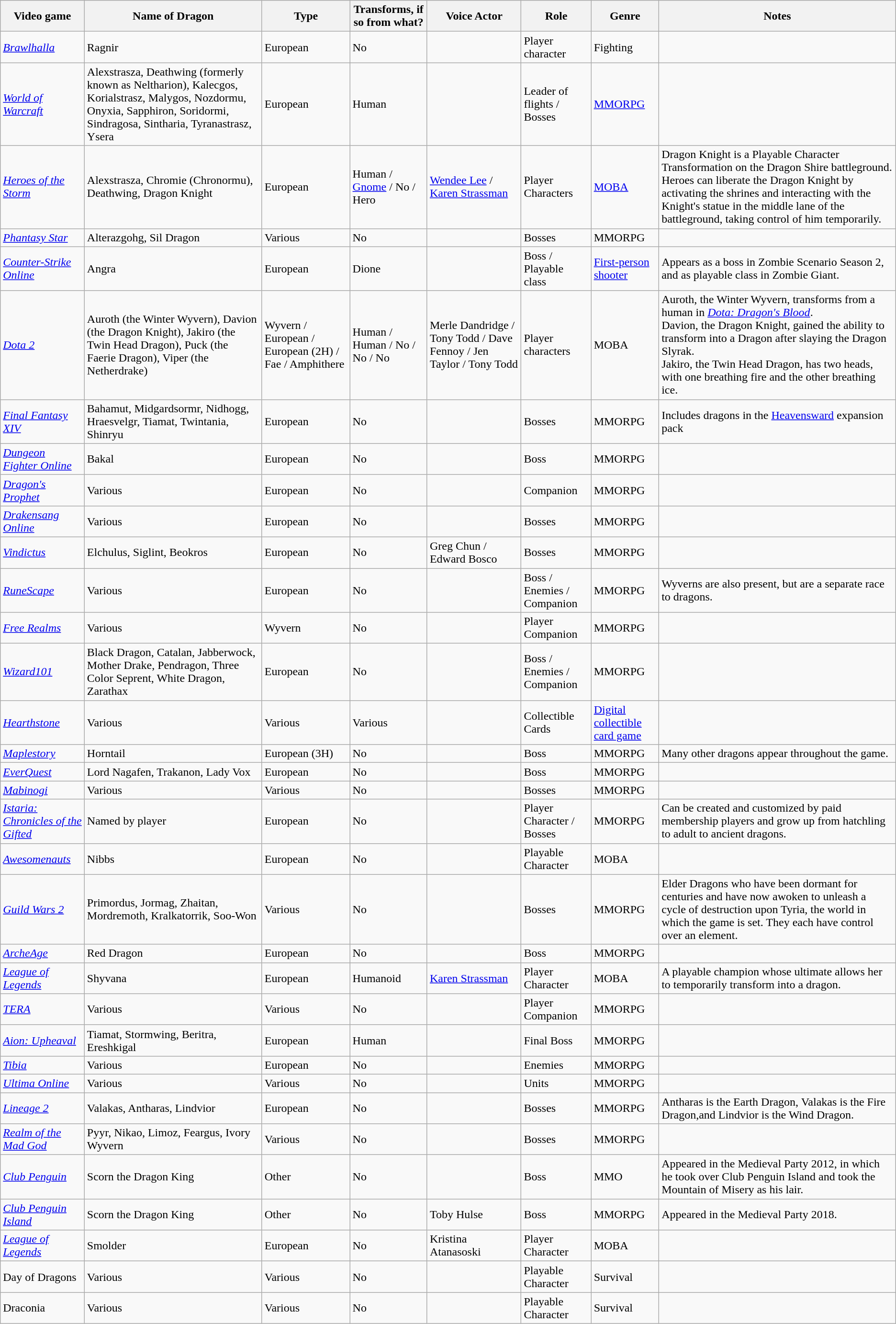<table class="wikitable sortable">
<tr>
<th bgcolor="#99ccff">Video game</th>
<th bgcolor="#99ccff"><strong>Name of Dragon</strong></th>
<th bgcolor="#99ccff"><strong>Type</strong></th>
<th bgcolor="#99ccff"><strong>Transforms, if so from what?</strong></th>
<th bgcolor="#99ccff"><strong>Voice Actor</strong></th>
<th bgcolor="#99ccff"><strong>Role</strong></th>
<th>Genre</th>
<th bgcolor="#99ccff"><strong>Notes</strong></th>
</tr>
<tr>
<td><em><a href='#'>Brawlhalla</a></em></td>
<td>Ragnir</td>
<td>European</td>
<td>No</td>
<td></td>
<td>Player character</td>
<td>Fighting</td>
<td></td>
</tr>
<tr>
<td><em><a href='#'>World of Warcraft</a></em></td>
<td>Alexstrasza, Deathwing (formerly known as Neltharion), Kalecgos, Korialstrasz, Malygos, Nozdormu, Onyxia, Sapphiron, Soridormi, Sindragosa, Sintharia, Tyranastrasz, Ysera</td>
<td>European</td>
<td>Human</td>
<td></td>
<td>Leader of flights / Bosses</td>
<td><a href='#'>MMORPG</a></td>
<td></td>
</tr>
<tr>
<td><em><a href='#'>Heroes of the Storm</a></em></td>
<td>Alexstrasza, Chromie (Chronormu), Deathwing, Dragon Knight</td>
<td>European</td>
<td>Human / <a href='#'>Gnome</a> / No / Hero</td>
<td><a href='#'>Wendee Lee</a> / <a href='#'>Karen Strassman</a></td>
<td>Player Characters</td>
<td><a href='#'>MOBA</a></td>
<td>Dragon Knight is a Playable Character Transformation on the Dragon Shire battleground. Heroes can liberate the Dragon Knight by activating the shrines and interacting with the Knight's statue in the middle lane of the battleground, taking control of him temporarily.</td>
</tr>
<tr>
<td><em><a href='#'>Phantasy Star</a></em></td>
<td>Alterazgohg, Sil Dragon</td>
<td>Various</td>
<td>No</td>
<td></td>
<td>Bosses</td>
<td>MMORPG</td>
<td></td>
</tr>
<tr>
<td><em><a href='#'>Counter-Strike Online</a></em></td>
<td>Angra</td>
<td>European</td>
<td>Dione</td>
<td></td>
<td>Boss /<br>Playable class</td>
<td><a href='#'>First-person shooter</a></td>
<td>Appears as a boss in Zombie Scenario Season 2, and as playable class in Zombie Giant.</td>
</tr>
<tr>
<td><em><a href='#'>Dota 2</a></em></td>
<td>Auroth (the Winter Wyvern), Davion (the Dragon Knight), Jakiro (the Twin Head Dragon), Puck (the Faerie Dragon), Viper (the Netherdrake)</td>
<td>Wyvern / European / European (2H) / Fae / Amphithere</td>
<td>Human / Human / No / No / No</td>
<td>Merle Dandridge / Tony Todd / Dave Fennoy / Jen Taylor / Tony Todd</td>
<td>Player characters</td>
<td>MOBA</td>
<td>Auroth, the Winter Wyvern, transforms from a human in <em><a href='#'>Dota: Dragon's Blood</a></em>.<br>Davion, the Dragon Knight, gained the ability to transform into a Dragon after slaying the Dragon Slyrak.<br>Jakiro, the Twin Head Dragon, has two heads, with one breathing fire and the other breathing ice.</td>
</tr>
<tr>
<td><em><a href='#'>Final Fantasy XIV</a></em></td>
<td>Bahamut, Midgardsormr, Nidhogg, Hraesvelgr, Tiamat, Twintania, Shinryu</td>
<td>European</td>
<td>No</td>
<td></td>
<td>Bosses</td>
<td>MMORPG</td>
<td>Includes dragons in the <a href='#'>Heavensward</a> expansion pack</td>
</tr>
<tr>
<td><em><a href='#'>Dungeon Fighter Online</a></em></td>
<td>Bakal</td>
<td>European</td>
<td>No</td>
<td></td>
<td>Boss</td>
<td>MMORPG</td>
<td></td>
</tr>
<tr>
<td><em><a href='#'>Dragon's Prophet</a></em></td>
<td>Various</td>
<td>European</td>
<td>No</td>
<td></td>
<td>Companion</td>
<td>MMORPG</td>
<td></td>
</tr>
<tr>
<td><em><a href='#'>Drakensang Online</a></em></td>
<td>Various</td>
<td>European</td>
<td>No</td>
<td></td>
<td>Bosses</td>
<td>MMORPG</td>
<td></td>
</tr>
<tr>
<td><em><a href='#'>Vindictus</a></em></td>
<td>Elchulus, Siglint, Beokros</td>
<td>European</td>
<td>No</td>
<td>Greg Chun / Edward Bosco</td>
<td>Bosses</td>
<td>MMORPG</td>
<td></td>
</tr>
<tr>
<td><em><a href='#'>RuneScape</a></em></td>
<td>Various</td>
<td>European</td>
<td>No</td>
<td></td>
<td>Boss / Enemies / Companion</td>
<td>MMORPG</td>
<td>Wyverns are also present, but are a separate race to dragons.</td>
</tr>
<tr>
<td><em><a href='#'>Free Realms</a></em></td>
<td>Various</td>
<td>Wyvern</td>
<td>No</td>
<td></td>
<td>Player Companion</td>
<td>MMORPG</td>
<td></td>
</tr>
<tr>
<td><em><a href='#'>Wizard101</a></em></td>
<td>Black Dragon, Catalan, Jabberwock, Mother Drake, Pendragon, Three Color Seprent, White Dragon, Zarathax</td>
<td>European</td>
<td>No</td>
<td></td>
<td>Boss / Enemies / Companion</td>
<td>MMORPG</td>
<td></td>
</tr>
<tr>
<td><em><a href='#'>Hearthstone</a></em></td>
<td>Various</td>
<td>Various</td>
<td>Various</td>
<td></td>
<td>Collectible Cards</td>
<td><a href='#'>Digital collectible card game</a></td>
<td></td>
</tr>
<tr>
<td><em><a href='#'>Maplestory</a></em></td>
<td>Horntail</td>
<td>European (3H)</td>
<td>No</td>
<td></td>
<td>Boss</td>
<td>MMORPG</td>
<td>Many other dragons appear throughout the game.</td>
</tr>
<tr>
<td><em><a href='#'>EverQuest</a></em></td>
<td>Lord Nagafen, Trakanon, Lady Vox</td>
<td>European</td>
<td>No</td>
<td></td>
<td>Boss</td>
<td>MMORPG</td>
<td></td>
</tr>
<tr>
<td><em><a href='#'>Mabinogi</a></em></td>
<td>Various</td>
<td>Various</td>
<td>No</td>
<td></td>
<td>Bosses</td>
<td>MMORPG</td>
<td></td>
</tr>
<tr>
<td><em><a href='#'>Istaria: Chronicles of the Gifted</a></em></td>
<td>Named by player</td>
<td>European</td>
<td>No</td>
<td></td>
<td>Player Character / Bosses</td>
<td>MMORPG</td>
<td>Can be created and customized by paid membership players and grow up from hatchling to adult to ancient dragons.</td>
</tr>
<tr>
<td><em><a href='#'>Awesomenauts</a></em></td>
<td>Nibbs</td>
<td>European</td>
<td>No</td>
<td></td>
<td>Playable Character</td>
<td>MOBA</td>
<td></td>
</tr>
<tr>
<td><em><a href='#'>Guild Wars 2</a></em></td>
<td>Primordus, Jormag, Zhaitan, Mordremoth, Kralkatorrik, Soo-Won</td>
<td>Various</td>
<td>No</td>
<td></td>
<td>Bosses</td>
<td>MMORPG</td>
<td>Elder Dragons who have been dormant for centuries and have now awoken to unleash a cycle of destruction upon Tyria, the world in which the game is set. They each have control over an element.</td>
</tr>
<tr>
<td><em><a href='#'>ArcheAge</a></em></td>
<td>Red Dragon</td>
<td>European</td>
<td>No</td>
<td></td>
<td>Boss</td>
<td>MMORPG</td>
<td></td>
</tr>
<tr>
<td><em><a href='#'>League of Legends</a></em></td>
<td>Shyvana</td>
<td>European</td>
<td>Humanoid</td>
<td><a href='#'>Karen Strassman</a></td>
<td>Player Character</td>
<td>MOBA</td>
<td>A playable champion whose ultimate allows her to temporarily transform into a dragon.</td>
</tr>
<tr>
<td><em><a href='#'>TERA</a></em></td>
<td>Various</td>
<td>Various</td>
<td>No</td>
<td></td>
<td>Player Companion</td>
<td>MMORPG</td>
<td></td>
</tr>
<tr>
<td><em><a href='#'>Aion: Upheaval</a></em></td>
<td>Tiamat, Stormwing, Beritra, Ereshkigal</td>
<td>European</td>
<td>Human</td>
<td></td>
<td>Final Boss</td>
<td>MMORPG</td>
<td></td>
</tr>
<tr>
<td><em><a href='#'>Tibia</a></em></td>
<td>Various</td>
<td>European</td>
<td>No</td>
<td></td>
<td>Enemies</td>
<td>MMORPG</td>
<td></td>
</tr>
<tr>
<td><em><a href='#'>Ultima Online</a></em></td>
<td>Various</td>
<td>Various</td>
<td>No</td>
<td></td>
<td>Units</td>
<td>MMORPG</td>
<td></td>
</tr>
<tr>
<td><em><a href='#'>Lineage 2</a></em></td>
<td>Valakas, Antharas, Lindvior</td>
<td>European</td>
<td>No</td>
<td></td>
<td>Bosses</td>
<td>MMORPG</td>
<td>Antharas is the Earth Dragon, Valakas is the Fire Dragon,and  Lindvior is the Wind Dragon.</td>
</tr>
<tr>
<td><em><a href='#'>Realm of the Mad God</a></em></td>
<td>Pyyr, Nikao, Limoz, Feargus, Ivory Wyvern</td>
<td>Various</td>
<td>No</td>
<td></td>
<td>Bosses</td>
<td>MMORPG</td>
<td></td>
</tr>
<tr>
<td><em><a href='#'>Club Penguin</a></em></td>
<td>Scorn the Dragon King</td>
<td>Other</td>
<td>No</td>
<td></td>
<td>Boss</td>
<td>MMO</td>
<td>Appeared in the Medieval Party 2012, in which he took over Club Penguin Island and took the Mountain of Misery as his lair.</td>
</tr>
<tr>
<td><em><a href='#'>Club Penguin Island</a></em></td>
<td>Scorn the Dragon King</td>
<td>Other</td>
<td>No</td>
<td>Toby Hulse</td>
<td>Boss</td>
<td>MMORPG</td>
<td>Appeared in the Medieval Party 2018.</td>
</tr>
<tr>
<td><em><a href='#'>League of Legends</a></em></td>
<td>Smolder</td>
<td>European</td>
<td>No</td>
<td>Kristina Atanasoski</td>
<td>Player Character</td>
<td>MOBA</td>
<td></td>
</tr>
<tr>
<td>Day of Dragons</td>
<td>Various</td>
<td>Various</td>
<td>No</td>
<td></td>
<td>Playable Character</td>
<td>Survival</td>
<td></td>
</tr>
<tr>
<td>Draconia</td>
<td>Various</td>
<td>Various</td>
<td>No</td>
<td></td>
<td>Playable Character</td>
<td>Survival</td>
</tr>
</table>
